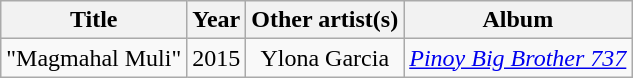<table class="wikitable plainrowheaders" style="text-align:center">
<tr>
<th>Title</th>
<th>Year</th>
<th>Other artist(s)</th>
<th>Album</th>
</tr>
<tr>
<td>"Magmahal Muli"</td>
<td>2015</td>
<td>Ylona Garcia</td>
<td><em><a href='#'>Pinoy Big Brother 737</a></em></td>
</tr>
</table>
